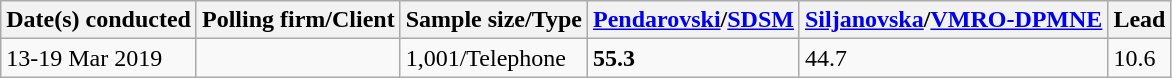<table class="wikitable">
<tr>
<th>Date(s) conducted</th>
<th>Polling firm/Client</th>
<th>Sample size/Type</th>
<th><a href='#'>Pendarovski</a>/<a href='#'>SDSM</a></th>
<th><a href='#'>Siljanovska</a>/<a href='#'>VMRO-DPMNE</a></th>
<th>Lead</th>
</tr>
<tr>
<td>13-19 Mar 2019</td>
<td></td>
<td>1,001/Telephone</td>
<td><strong>55.3</strong></td>
<td>44.7</td>
<td>10.6</td>
</tr>
</table>
